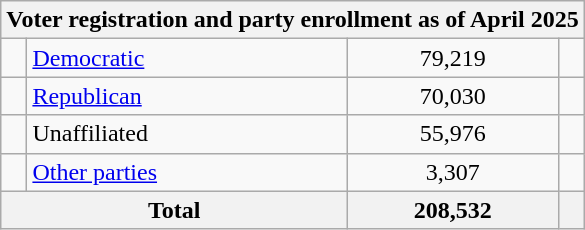<table class=wikitable>
<tr>
<th colspan = 6>Voter registration and party enrollment as of April 2025</th>
</tr>
<tr>
<td></td>
<td><a href='#'>Democratic</a></td>
<td align = center>79,219</td>
<td align = center></td>
</tr>
<tr>
<td></td>
<td><a href='#'>Republican</a></td>
<td align = center>70,030</td>
<td align = center></td>
</tr>
<tr>
<td></td>
<td>Unaffiliated</td>
<td align = center>55,976</td>
<td align = center></td>
</tr>
<tr>
<td></td>
<td><a href='#'>Other parties</a></td>
<td align="center">3,307</td>
<td align="center"></td>
</tr>
<tr>
<th colspan="2">Total</th>
<th align="center">208,532</th>
<th align="center"></th>
</tr>
</table>
